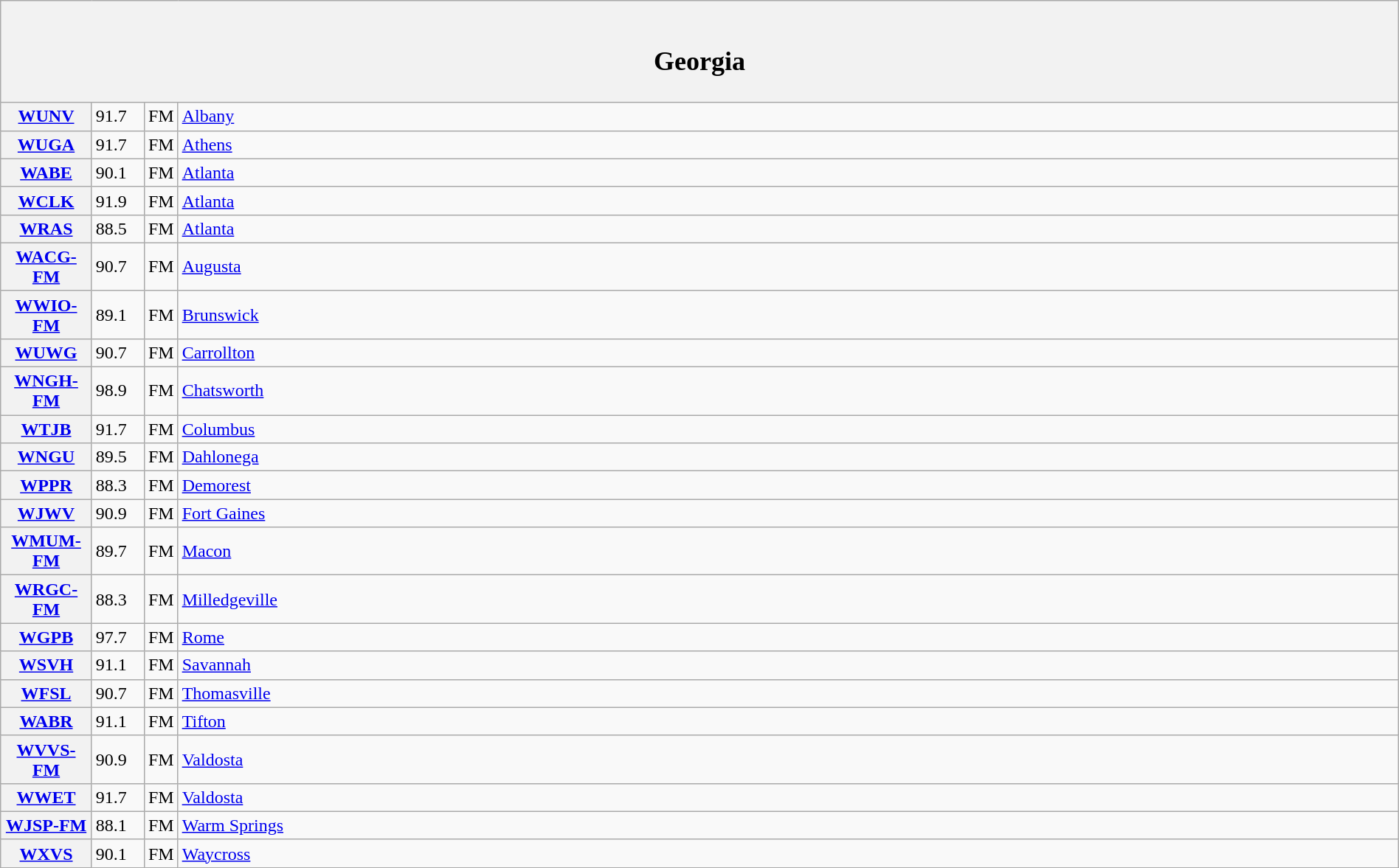<table class="wikitable mw-collapsible" style="width:100%">
<tr>
<th scope="col" colspan="4"><br><h2>Georgia</h2></th>
</tr>
<tr>
<th scope="row" style="width: 75px;"><a href='#'>WUNV</a></th>
<td style="width: 40px;">91.7</td>
<td style="width: 21px;">FM</td>
<td><a href='#'>Albany</a></td>
</tr>
<tr>
<th scope="row"><a href='#'>WUGA</a></th>
<td>91.7</td>
<td>FM</td>
<td><a href='#'>Athens</a></td>
</tr>
<tr>
<th scope="row"><a href='#'>WABE</a></th>
<td>90.1</td>
<td>FM</td>
<td><a href='#'>Atlanta</a></td>
</tr>
<tr>
<th scope="row"><a href='#'>WCLK</a></th>
<td>91.9</td>
<td>FM</td>
<td><a href='#'>Atlanta</a></td>
</tr>
<tr>
<th scope="row"><a href='#'>WRAS</a></th>
<td>88.5</td>
<td>FM</td>
<td><a href='#'>Atlanta</a></td>
</tr>
<tr>
<th scope="row"><a href='#'>WACG-FM</a></th>
<td>90.7</td>
<td>FM</td>
<td><a href='#'>Augusta</a></td>
</tr>
<tr>
<th scope="row"><a href='#'>WWIO-FM</a></th>
<td>89.1</td>
<td>FM</td>
<td><a href='#'>Brunswick</a></td>
</tr>
<tr>
<th scope="row"><a href='#'>WUWG</a></th>
<td>90.7</td>
<td>FM</td>
<td><a href='#'>Carrollton</a></td>
</tr>
<tr>
<th scope="row"><a href='#'>WNGH-FM</a></th>
<td>98.9</td>
<td>FM</td>
<td><a href='#'>Chatsworth</a></td>
</tr>
<tr>
<th scope="row"><a href='#'>WTJB</a></th>
<td>91.7</td>
<td>FM</td>
<td><a href='#'>Columbus</a></td>
</tr>
<tr>
<th scope="row"><a href='#'>WNGU</a></th>
<td>89.5</td>
<td>FM</td>
<td><a href='#'>Dahlonega</a></td>
</tr>
<tr>
<th scope="row"><a href='#'>WPPR</a></th>
<td>88.3</td>
<td>FM</td>
<td><a href='#'>Demorest</a></td>
</tr>
<tr>
<th scope="row"><a href='#'>WJWV</a></th>
<td>90.9</td>
<td>FM</td>
<td><a href='#'>Fort Gaines</a></td>
</tr>
<tr>
<th scope="row"><a href='#'>WMUM-FM</a></th>
<td>89.7</td>
<td>FM</td>
<td><a href='#'>Macon</a></td>
</tr>
<tr>
<th scope="row"><a href='#'>WRGC-FM</a></th>
<td>88.3</td>
<td>FM</td>
<td><a href='#'>Milledgeville</a></td>
</tr>
<tr>
<th scope="row"><a href='#'>WGPB</a></th>
<td>97.7</td>
<td>FM</td>
<td><a href='#'>Rome</a></td>
</tr>
<tr>
<th scope="row"><a href='#'>WSVH</a></th>
<td>91.1</td>
<td>FM</td>
<td><a href='#'>Savannah</a></td>
</tr>
<tr>
<th scope="row"><a href='#'>WFSL</a></th>
<td>90.7</td>
<td>FM</td>
<td><a href='#'>Thomasville</a></td>
</tr>
<tr>
<th scope="row"><a href='#'>WABR</a></th>
<td>91.1</td>
<td>FM</td>
<td><a href='#'>Tifton</a></td>
</tr>
<tr>
<th scope="row"><a href='#'>WVVS-FM</a></th>
<td>90.9</td>
<td>FM</td>
<td><a href='#'>Valdosta</a></td>
</tr>
<tr>
<th scope="row"><a href='#'>WWET</a></th>
<td>91.7</td>
<td>FM</td>
<td><a href='#'>Valdosta</a></td>
</tr>
<tr>
<th scope="row"><a href='#'>WJSP-FM</a></th>
<td>88.1</td>
<td>FM</td>
<td><a href='#'>Warm Springs</a></td>
</tr>
<tr>
<th scope="row"><a href='#'>WXVS</a></th>
<td>90.1</td>
<td>FM</td>
<td><a href='#'>Waycross</a></td>
</tr>
</table>
